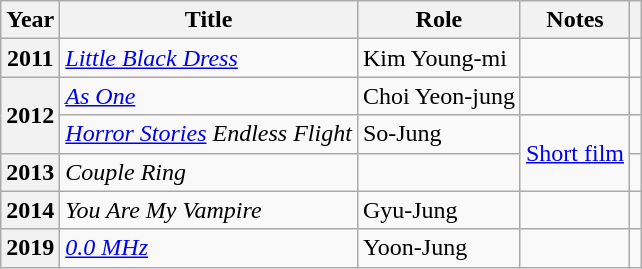<table class="wikitable plainrowheaders">
<tr>
<th scope="col">Year</th>
<th scope="col">Title</th>
<th scope="col">Role</th>
<th scope="col" class="unsortable">Notes</th>
<th scope="col" class="unsortable"></th>
</tr>
<tr>
<th scope="row">2011</th>
<td><em><a href='#'>Little Black Dress</a></em></td>
<td>Kim Young-mi</td>
<td></td>
<td></td>
</tr>
<tr>
<th scope="row" rowspan="2">2012</th>
<td><em><a href='#'>As One</a></em></td>
<td>Choi Yeon-jung</td>
<td></td>
<td></td>
</tr>
<tr>
<td><em><a href='#'>Horror Stories</a> Endless Flight</em></td>
<td>So-Jung</td>
<td rowspan="2"><a href='#'>Short film</a></td>
<td style="text-align:center"></td>
</tr>
<tr>
<th scope="row">2013</th>
<td><em>Couple Ring</em></td>
<td></td>
<td></td>
</tr>
<tr>
<th scope="row">2014</th>
<td><em>You Are My Vampire</em></td>
<td>Gyu-Jung</td>
<td></td>
<td style="text-align:center"></td>
</tr>
<tr>
<th scope="row">2019</th>
<td><em><a href='#'>0.0 MHz</a></em></td>
<td>Yoon-Jung</td>
<td></td>
<td style="text-align:center"></td>
</tr>
</table>
